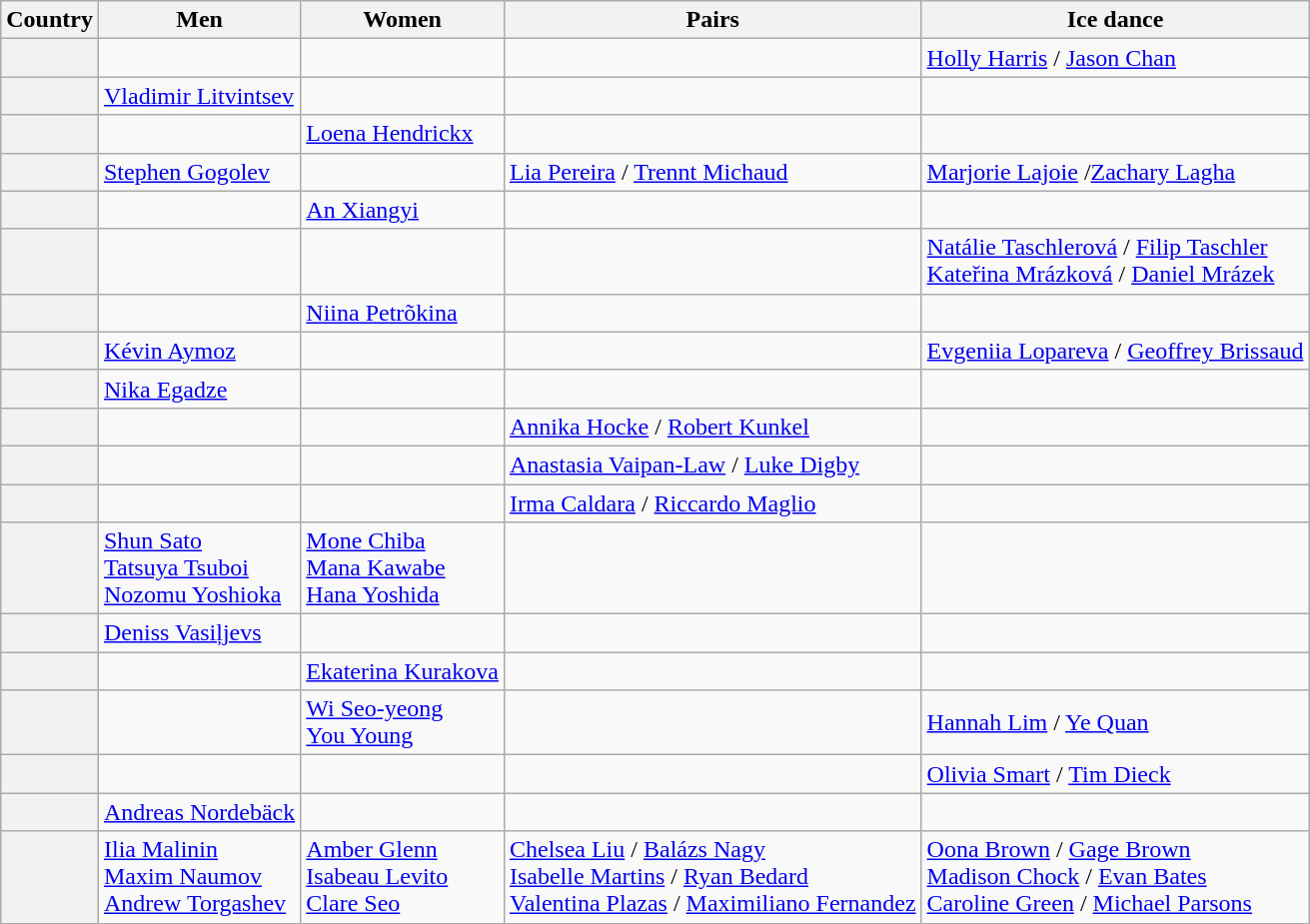<table class="wikitable unsortable" style="text-align:left;">
<tr>
<th scope="col">Country</th>
<th scope="col">Men</th>
<th scope="col">Women</th>
<th scope="col">Pairs</th>
<th scope="col">Ice dance</th>
</tr>
<tr>
<th scope="row" style="text-align:left"></th>
<td></td>
<td></td>
<td></td>
<td><a href='#'>Holly Harris</a> / <a href='#'>Jason Chan</a></td>
</tr>
<tr>
<th scope="row" style="text-align:left"></th>
<td><a href='#'>Vladimir Litvintsev</a></td>
<td></td>
<td></td>
<td></td>
</tr>
<tr>
<th scope="row" style="text-align:left"></th>
<td></td>
<td><a href='#'>Loena Hendrickx</a></td>
<td></td>
<td></td>
</tr>
<tr>
<th scope="row" style="text-align:left"></th>
<td><a href='#'>Stephen Gogolev</a></td>
<td></td>
<td><a href='#'>Lia Pereira</a> / <a href='#'>Trennt Michaud</a></td>
<td><a href='#'>Marjorie Lajoie</a> /<a href='#'>Zachary Lagha</a></td>
</tr>
<tr>
<th scope="row" style="text-align:left"></th>
<td></td>
<td><a href='#'>An Xiangyi</a></td>
<td></td>
<td></td>
</tr>
<tr>
<th scope="row" style="text-align:left"></th>
<td></td>
<td></td>
<td></td>
<td><a href='#'>Natálie Taschlerová</a> / <a href='#'>Filip Taschler</a><br><a href='#'>Kateřina Mrázková</a> / <a href='#'>Daniel Mrázek</a></td>
</tr>
<tr>
<th scope="row" style="text-align:left"></th>
<td></td>
<td><a href='#'>Niina Petrõkina</a></td>
<td></td>
<td></td>
</tr>
<tr>
<th scope="row" style="text-align:left"></th>
<td><a href='#'>Kévin Aymoz</a></td>
<td></td>
<td></td>
<td><a href='#'>Evgeniia Lopareva</a> / <a href='#'>Geoffrey Brissaud</a></td>
</tr>
<tr>
<th scope="row" style="text-align:left"></th>
<td><a href='#'>Nika Egadze</a></td>
<td></td>
<td></td>
<td></td>
</tr>
<tr>
<th scope="row" style="text-align:left"></th>
<td></td>
<td></td>
<td><a href='#'>Annika Hocke</a> / <a href='#'>Robert Kunkel</a></td>
<td></td>
</tr>
<tr>
<th scope="row" style="text-align:left"></th>
<td></td>
<td></td>
<td><a href='#'>Anastasia Vaipan-Law</a> / <a href='#'>Luke Digby</a></td>
<td></td>
</tr>
<tr>
<th scope="row" style="text-align:left"></th>
<td></td>
<td></td>
<td><a href='#'>Irma Caldara</a> / <a href='#'>Riccardo Maglio</a></td>
<td></td>
</tr>
<tr>
<th scope="row" style="text-align:left"></th>
<td><a href='#'>Shun Sato</a><br><a href='#'>Tatsuya Tsuboi</a><br><a href='#'>Nozomu Yoshioka</a></td>
<td><a href='#'>Mone Chiba</a><br><a href='#'>Mana Kawabe</a><br><a href='#'>Hana Yoshida</a></td>
<td></td>
<td></td>
</tr>
<tr>
<th scope="row" style="text-align:left"></th>
<td><a href='#'>Deniss Vasiļjevs</a></td>
<td></td>
<td></td>
<td></td>
</tr>
<tr>
<th scope="row" style="text-align:left"></th>
<td></td>
<td><a href='#'>Ekaterina Kurakova</a></td>
<td></td>
<td></td>
</tr>
<tr>
<th scope="row" style="text-align:left"></th>
<td></td>
<td><a href='#'>Wi Seo-yeong</a><br><a href='#'>You Young</a></td>
<td></td>
<td><a href='#'>Hannah Lim</a> / <a href='#'>Ye Quan</a></td>
</tr>
<tr>
<th scope="row" style="text-align:left"></th>
<td></td>
<td></td>
<td></td>
<td><a href='#'>Olivia Smart</a> / <a href='#'>Tim Dieck</a></td>
</tr>
<tr>
<th scope="row" style="text-align:left"></th>
<td><a href='#'>Andreas Nordebäck</a></td>
<td></td>
<td></td>
<td></td>
</tr>
<tr>
<th scope="row" style="text-align:left"></th>
<td><a href='#'>Ilia Malinin</a><br><a href='#'>Maxim Naumov</a><br><a href='#'>Andrew Torgashev</a></td>
<td><a href='#'>Amber Glenn</a><br><a href='#'>Isabeau Levito</a><br><a href='#'>Clare Seo</a></td>
<td><a href='#'>Chelsea Liu</a> / <a href='#'>Balázs Nagy</a><br><a href='#'>Isabelle Martins</a> / <a href='#'>Ryan Bedard</a><br><a href='#'>Valentina Plazas</a> / <a href='#'>Maximiliano Fernandez</a></td>
<td><a href='#'>Oona Brown</a> / <a href='#'>Gage Brown</a><br><a href='#'>Madison Chock</a> / <a href='#'>Evan Bates</a><br><a href='#'>Caroline Green</a> / <a href='#'>Michael Parsons</a></td>
</tr>
</table>
